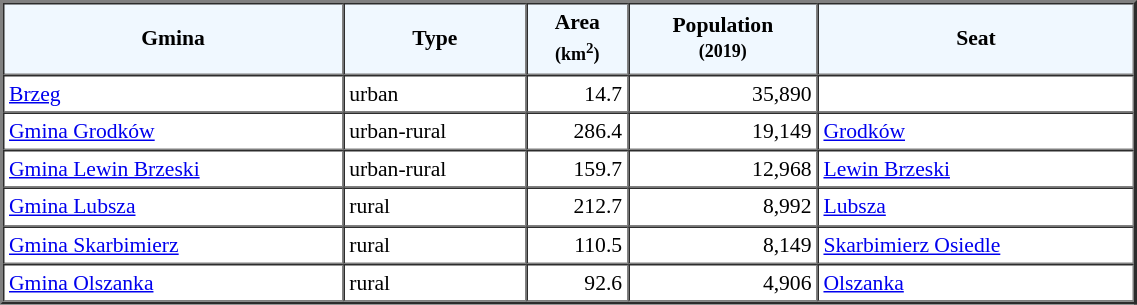<table width="60%" border="2" cellpadding="3" cellspacing="0" style="font-size:90%;line-height:120%;">
<tr bgcolor="F0F8FF">
<td style="text-align:center;"><strong>Gmina</strong></td>
<td style="text-align:center;"><strong>Type</strong></td>
<td style="text-align:center;"><strong>Area<br><small>(km<sup>2</sup>)</small></strong></td>
<td style="text-align:center;"><strong>Population<br><small>(2019)</small></strong></td>
<td style="text-align:center;"><strong>Seat</strong></td>
</tr>
<tr>
<td><a href='#'>Brzeg</a></td>
<td>urban</td>
<td style="text-align:right;">14.7</td>
<td style="text-align:right;">35,890</td>
<td> </td>
</tr>
<tr>
<td><a href='#'>Gmina Grodków</a></td>
<td>urban-rural</td>
<td style="text-align:right;">286.4</td>
<td style="text-align:right;">19,149</td>
<td><a href='#'>Grodków</a></td>
</tr>
<tr>
<td><a href='#'>Gmina Lewin Brzeski</a></td>
<td>urban-rural</td>
<td style="text-align:right;">159.7</td>
<td style="text-align:right;">12,968</td>
<td><a href='#'>Lewin Brzeski</a></td>
</tr>
<tr>
<td><a href='#'>Gmina Lubsza</a></td>
<td>rural</td>
<td style="text-align:right;">212.7</td>
<td style="text-align:right;">8,992</td>
<td><a href='#'>Lubsza</a></td>
</tr>
<tr>
<td><a href='#'>Gmina Skarbimierz</a></td>
<td>rural</td>
<td style="text-align:right;">110.5</td>
<td style="text-align:right;">8,149</td>
<td><a href='#'>Skarbimierz Osiedle</a></td>
</tr>
<tr>
<td><a href='#'>Gmina Olszanka</a></td>
<td>rural</td>
<td style="text-align:right;">92.6</td>
<td style="text-align:right;">4,906</td>
<td><a href='#'>Olszanka</a></td>
</tr>
<tr>
</tr>
</table>
